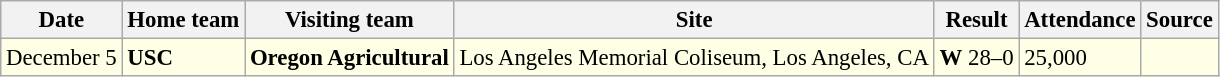<table class="wikitable" style="font-size:95%;">
<tr>
<th>Date</th>
<th>Home team</th>
<th>Visiting team</th>
<th>Site</th>
<th>Result</th>
<th>Attendance</th>
<th class="unsortable">Source</th>
</tr>
<tr bgcolor=#ffffe6>
<td>December 5</td>
<td><strong>USC</strong></td>
<td><strong>Oregon Agricultural</strong></td>
<td>Los Angeles Memorial Coliseum, Los Angeles, CA</td>
<td><strong>W</strong> 28–0</td>
<td>25,000</td>
<td></td>
</tr>
</table>
